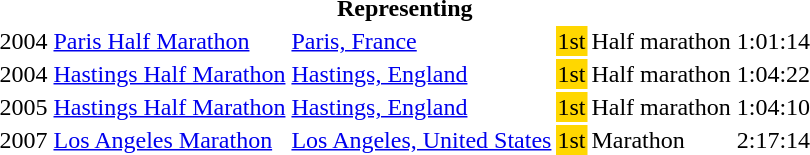<table>
<tr>
<th colspan="6">Representing </th>
</tr>
<tr>
<td>2004</td>
<td><a href='#'>Paris Half Marathon</a></td>
<td><a href='#'>Paris, France</a></td>
<td bgcolor="gold">1st</td>
<td>Half marathon</td>
<td>1:01:14</td>
</tr>
<tr>
<td>2004</td>
<td><a href='#'>Hastings Half Marathon</a></td>
<td><a href='#'>Hastings, England</a></td>
<td bgcolor="gold">1st</td>
<td>Half marathon</td>
<td>1:04:22</td>
</tr>
<tr>
<td>2005</td>
<td><a href='#'>Hastings Half Marathon</a></td>
<td><a href='#'>Hastings, England</a></td>
<td bgcolor="gold">1st</td>
<td>Half marathon</td>
<td>1:04:10</td>
</tr>
<tr>
<td>2007</td>
<td><a href='#'>Los Angeles Marathon</a></td>
<td><a href='#'>Los Angeles, United States</a></td>
<td bgcolor=gold>1st</td>
<td>Marathon</td>
<td>2:17:14</td>
</tr>
</table>
